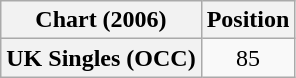<table class="wikitable plainrowheaders" style="text-align:center">
<tr>
<th scope="col">Chart (2006)</th>
<th scope="col">Position</th>
</tr>
<tr>
<th scope="row">UK Singles (OCC)</th>
<td>85</td>
</tr>
</table>
